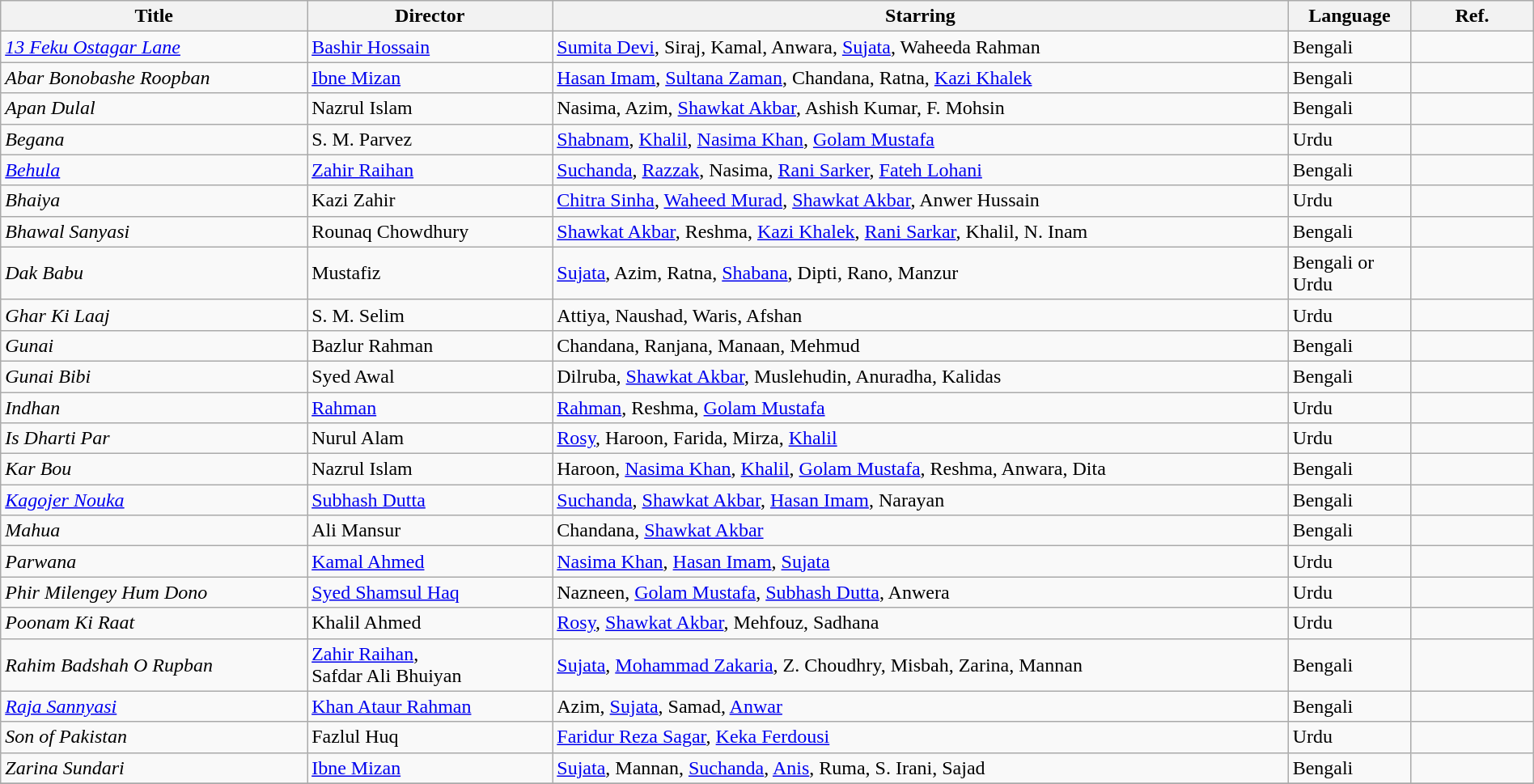<table class="wikitable sortable" style="width:100%;">
<tr>
<th style="width:20%;">Title</th>
<th style="width:16%;">Director</th>
<th style="width:48%;">Starring </th>
<th style="width:8%;">Language</th>
<th style="width:8%;">Ref.</th>
</tr>
<tr>
<td><em><a href='#'>13 Feku Ostagar Lane</a></em></td>
<td><a href='#'>Bashir Hossain</a></td>
<td><a href='#'>Sumita Devi</a>, Siraj, Kamal, Anwara, <a href='#'>Sujata</a>, Waheeda Rahman</td>
<td>Bengali</td>
<td></td>
</tr>
<tr>
<td><em>Abar Bonobashe Roopban</em></td>
<td><a href='#'>Ibne Mizan</a></td>
<td><a href='#'>Hasan Imam</a>, <a href='#'>Sultana Zaman</a>, Chandana, Ratna, <a href='#'>Kazi Khalek</a></td>
<td>Bengali</td>
<td></td>
</tr>
<tr>
<td><em>Apan Dulal</em></td>
<td>Nazrul Islam</td>
<td>Nasima, Azim, <a href='#'>Shawkat Akbar</a>, Ashish Kumar, F. Mohsin</td>
<td>Bengali</td>
<td></td>
</tr>
<tr>
<td><em>Begana</em></td>
<td>S. M. Parvez</td>
<td><a href='#'>Shabnam</a>, <a href='#'>Khalil</a>, <a href='#'>Nasima Khan</a>, <a href='#'>Golam Mustafa</a></td>
<td>Urdu</td>
<td></td>
</tr>
<tr>
<td><em><a href='#'>Behula</a></em></td>
<td><a href='#'>Zahir Raihan</a></td>
<td><a href='#'>Suchanda</a>, <a href='#'>Razzak</a>, Nasima, <a href='#'>Rani Sarker</a>, <a href='#'>Fateh Lohani</a></td>
<td>Bengali</td>
<td></td>
</tr>
<tr>
<td><em>Bhaiya</em></td>
<td>Kazi Zahir</td>
<td><a href='#'>Chitra Sinha</a>, <a href='#'>Waheed Murad</a>, <a href='#'>Shawkat Akbar</a>, Anwer Hussain</td>
<td>Urdu</td>
<td></td>
</tr>
<tr>
<td><em>Bhawal Sanyasi</em></td>
<td>Rounaq Chowdhury</td>
<td><a href='#'>Shawkat Akbar</a>, Reshma, <a href='#'>Kazi Khalek</a>, <a href='#'>Rani Sarkar</a>, Khalil, N. Inam</td>
<td>Bengali</td>
<td></td>
</tr>
<tr>
<td><em>Dak Babu</em></td>
<td>Mustafiz</td>
<td><a href='#'>Sujata</a>, Azim, Ratna, <a href='#'>Shabana</a>, Dipti, Rano, Manzur</td>
<td>Bengali or Urdu</td>
<td></td>
</tr>
<tr>
<td><em>Ghar Ki Laaj</em></td>
<td>S. M. Selim</td>
<td>Attiya, Naushad, Waris, Afshan</td>
<td>Urdu</td>
<td></td>
</tr>
<tr>
<td><em>Gunai</em></td>
<td>Bazlur Rahman</td>
<td>Chandana, Ranjana, Manaan, Mehmud</td>
<td>Bengali</td>
<td></td>
</tr>
<tr>
<td><em>Gunai Bibi</em></td>
<td>Syed Awal</td>
<td>Dilruba, <a href='#'>Shawkat Akbar</a>, Muslehudin, Anuradha, Kalidas</td>
<td>Bengali</td>
<td></td>
</tr>
<tr>
<td><em>Indhan</em></td>
<td><a href='#'>Rahman</a></td>
<td><a href='#'>Rahman</a>, Reshma, <a href='#'>Golam Mustafa</a></td>
<td>Urdu</td>
<td></td>
</tr>
<tr>
<td><em>Is Dharti Par</em></td>
<td>Nurul Alam</td>
<td><a href='#'>Rosy</a>, Haroon, Farida, Mirza, <a href='#'>Khalil</a></td>
<td>Urdu</td>
<td></td>
</tr>
<tr>
<td><em>Kar Bou</em></td>
<td>Nazrul Islam</td>
<td>Haroon, <a href='#'>Nasima Khan</a>, <a href='#'>Khalil</a>, <a href='#'>Golam Mustafa</a>, Reshma, Anwara, Dita</td>
<td>Bengali</td>
<td></td>
</tr>
<tr>
<td><em><a href='#'>Kagojer Nouka</a></em></td>
<td><a href='#'>Subhash Dutta</a></td>
<td><a href='#'>Suchanda</a>, <a href='#'>Shawkat Akbar</a>, <a href='#'>Hasan Imam</a>, Narayan</td>
<td>Bengali</td>
<td></td>
</tr>
<tr>
<td><em>Mahua</em></td>
<td>Ali Mansur</td>
<td>Chandana, <a href='#'>Shawkat Akbar</a></td>
<td>Bengali</td>
<td></td>
</tr>
<tr>
<td><em>Parwana</em></td>
<td><a href='#'>Kamal Ahmed</a></td>
<td><a href='#'>Nasima Khan</a>, <a href='#'>Hasan Imam</a>, <a href='#'>Sujata</a></td>
<td>Urdu</td>
<td></td>
</tr>
<tr>
<td><em>Phir Milengey Hum Dono</em></td>
<td><a href='#'>Syed Shamsul Haq</a></td>
<td>Nazneen, <a href='#'>Golam Mustafa</a>, <a href='#'>Subhash Dutta</a>, Anwera</td>
<td>Urdu</td>
<td></td>
</tr>
<tr>
<td><em>Poonam Ki Raat</em></td>
<td>Khalil Ahmed</td>
<td><a href='#'>Rosy</a>, <a href='#'>Shawkat Akbar</a>, Mehfouz, Sadhana</td>
<td>Urdu</td>
<td></td>
</tr>
<tr>
<td><em>Rahim Badshah O Rupban</em></td>
<td><a href='#'>Zahir Raihan</a>,<br>Safdar Ali Bhuiyan</td>
<td><a href='#'>Sujata</a>, <a href='#'>Mohammad Zakaria</a>, Z. Choudhry, Misbah, Zarina, Mannan</td>
<td>Bengali</td>
<td></td>
</tr>
<tr>
<td><em><a href='#'>Raja Sannyasi</a></em></td>
<td><a href='#'>Khan Ataur Rahman</a></td>
<td>Azim, <a href='#'>Sujata</a>, Samad, <a href='#'>Anwar</a></td>
<td>Bengali</td>
<td></td>
</tr>
<tr>
<td><em>Son of Pakistan</em></td>
<td>Fazlul Huq</td>
<td><a href='#'>Faridur Reza Sagar</a>, <a href='#'>Keka Ferdousi</a></td>
<td>Urdu</td>
<td></td>
</tr>
<tr>
<td><em>Zarina Sundari</em></td>
<td><a href='#'>Ibne Mizan</a></td>
<td><a href='#'>Sujata</a>, Mannan, <a href='#'>Suchanda</a>, <a href='#'>Anis</a>, Ruma, S. Irani, Sajad</td>
<td>Bengali</td>
<td></td>
</tr>
<tr>
</tr>
</table>
